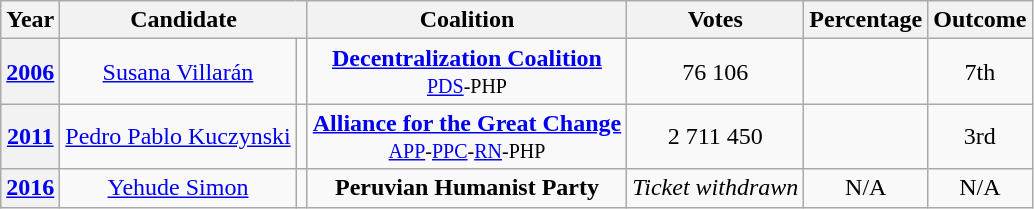<table class="wikitable" style="text-align:center">
<tr>
<th>Year</th>
<th colspan="2">Candidate</th>
<th>Coalition</th>
<th>Votes</th>
<th>Percentage</th>
<th>Outcome</th>
</tr>
<tr>
<th><strong><a href='#'>2006</a></strong></th>
<td><a href='#'>Susana Villarán</a></td>
<td></td>
<td><strong><a href='#'>Decentralization Coalition</a></strong><br><small><a href='#'>PDS</a>-PHP</small></td>
<td>76 106</td>
<td></td>
<td>7th</td>
</tr>
<tr>
<th><strong><a href='#'>2011</a></strong></th>
<td><a href='#'>Pedro Pablo Kuczynski</a></td>
<td></td>
<td><strong><a href='#'>Alliance for the Great Change</a></strong><br><small><a href='#'>APP</a>-<a href='#'>PPC</a>-<a href='#'>RN</a>-PHP</small></td>
<td>2 711 450</td>
<td></td>
<td>3rd</td>
</tr>
<tr>
<th><a href='#'>2016</a></th>
<td><a href='#'>Yehude Simon</a></td>
<td></td>
<td><strong>Peruvian Humanist Party</strong></td>
<td><em>Ticket withdrawn</em></td>
<td>N/A</td>
<td>N/A</td>
</tr>
</table>
